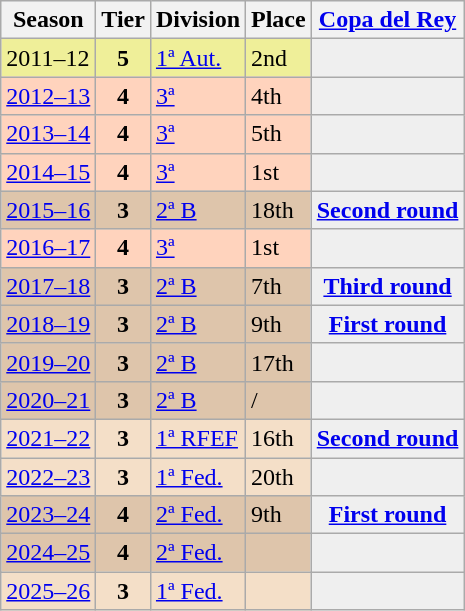<table class="wikitable">
<tr style="background:#f0f6fa;">
<th>Season</th>
<th>Tier</th>
<th>Division</th>
<th>Place</th>
<th><a href='#'>Copa del Rey</a></th>
</tr>
<tr>
<td style="background:#EFEF99;">2011–12</td>
<th style="background:#EFEF99;">5</th>
<td style="background:#EFEF99;"><a href='#'>1ª Aut.</a></td>
<td style="background:#EFEF99;">2nd</td>
<th style="background:#efefef;"></th>
</tr>
<tr>
<td style="background:#FFD3BD;"><a href='#'>2012–13</a></td>
<th style="background:#FFD3BD;">4</th>
<td style="background:#FFD3BD;"><a href='#'>3ª</a></td>
<td style="background:#FFD3BD;">4th</td>
<th style="background:#efefef;"></th>
</tr>
<tr>
<td style="background:#FFD3BD;"><a href='#'>2013–14</a></td>
<th style="background:#FFD3BD;">4</th>
<td style="background:#FFD3BD;"><a href='#'>3ª</a></td>
<td style="background:#FFD3BD;">5th</td>
<th style="background:#efefef;"></th>
</tr>
<tr>
<td style="background:#FFD3BD;"><a href='#'>2014–15</a></td>
<th style="background:#FFD3BD;">4</th>
<td style="background:#FFD3BD;"><a href='#'>3ª</a></td>
<td style="background:#FFD3BD;">1st</td>
<th style="background:#efefef;"></th>
</tr>
<tr>
<td style="background:#DEC5AB;"><a href='#'>2015–16</a></td>
<th style="background:#DEC5AB;">3</th>
<td style="background:#DEC5AB;"><a href='#'>2ª B</a></td>
<td style="background:#DEC5AB;">18th</td>
<th style="background:#efefef;"><a href='#'>Second round</a></th>
</tr>
<tr>
<td style="background:#FFD3BD;"><a href='#'>2016–17</a></td>
<th style="background:#FFD3BD;">4</th>
<td style="background:#FFD3BD;"><a href='#'>3ª</a></td>
<td style="background:#FFD3BD;">1st</td>
<th style="background:#efefef;"></th>
</tr>
<tr>
<td style="background:#DEC5AB;"><a href='#'>2017–18</a></td>
<th style="background:#DEC5AB;">3</th>
<td style="background:#DEC5AB;"><a href='#'>2ª B</a></td>
<td style="background:#DEC5AB;">7th</td>
<th style="background:#efefef;"><a href='#'>Third round</a></th>
</tr>
<tr>
<td style="background:#DEC5AB;"><a href='#'>2018–19</a></td>
<th style="background:#DEC5AB;">3</th>
<td style="background:#DEC5AB;"><a href='#'>2ª B</a></td>
<td style="background:#DEC5AB;">9th</td>
<th style="background:#efefef;"><a href='#'>First round</a></th>
</tr>
<tr>
<td style="background:#DEC5AB;"><a href='#'>2019–20</a></td>
<th style="background:#DEC5AB;">3</th>
<td style="background:#DEC5AB;"><a href='#'>2ª B</a></td>
<td style="background:#DEC5AB;">17th</td>
<th style="background:#efefef;"></th>
</tr>
<tr>
<td style="background:#DEC5AB;"><a href='#'>2020–21</a></td>
<th style="background:#DEC5AB;">3</th>
<td style="background:#DEC5AB;"><a href='#'>2ª B</a></td>
<td style="background:#DEC5AB;"> / </td>
<th style="background:#efefef;"></th>
</tr>
<tr>
<td style="background:#F4DFC8;"><a href='#'>2021–22</a></td>
<th style="background:#F4DFC8;">3</th>
<td style="background:#F4DFC8;"><a href='#'>1ª RFEF</a></td>
<td style="background:#F4DFC8;">16th</td>
<th style="background:#efefef;"><a href='#'>Second round</a></th>
</tr>
<tr>
<td style="background:#F4DFC8;"><a href='#'>2022–23</a></td>
<th style="background:#F4DFC8;">3</th>
<td style="background:#F4DFC8;"><a href='#'>1ª Fed.</a></td>
<td style="background:#F4DFC8;">20th</td>
<th style="background:#efefef;"></th>
</tr>
<tr>
<td style="background:#DEC5AB;"><a href='#'>2023–24</a></td>
<th style="background:#DEC5AB;">4</th>
<td style="background:#DEC5AB;"><a href='#'>2ª Fed.</a></td>
<td style="background:#DEC5AB;">9th</td>
<th style="background:#efefef;"><a href='#'>First round</a></th>
</tr>
<tr>
<td style="background:#DEC5AB;"><a href='#'>2024–25</a></td>
<th style="background:#DEC5AB;">4</th>
<td style="background:#DEC5AB;"><a href='#'>2ª Fed.</a></td>
<td style="background:#DEC5AB;"></td>
<th style="background:#efefef;"></th>
</tr>
<tr>
<td style="background:#F4DFC8;"><a href='#'>2025–26</a></td>
<th style="background:#F4DFC8;">3</th>
<td style="background:#F4DFC8;"><a href='#'>1ª Fed.</a></td>
<td style="background:#F4DFC8;"></td>
<th style="background:#efefef;"></th>
</tr>
</table>
